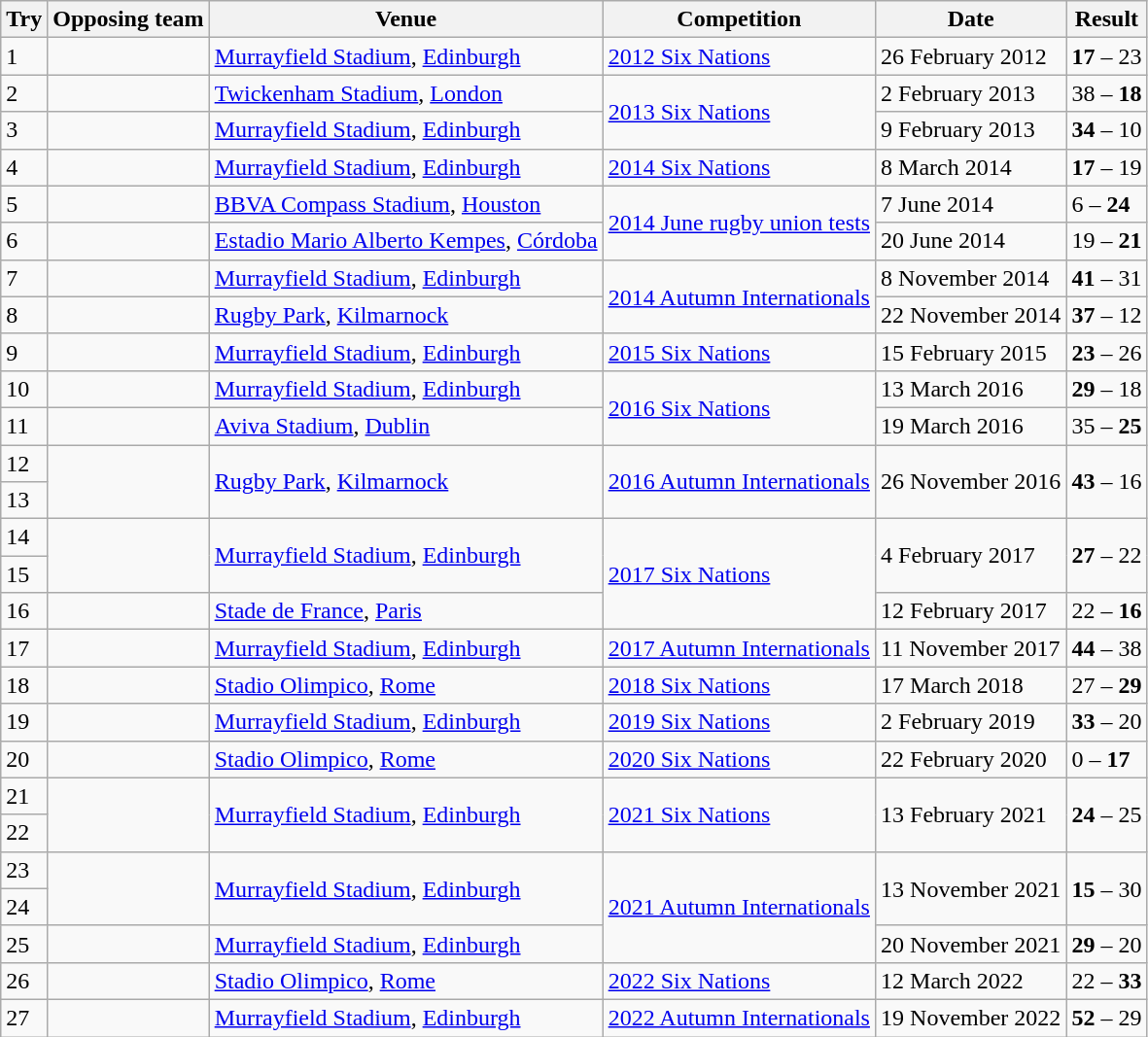<table class="wikitable">
<tr>
<th>Try</th>
<th>Opposing team</th>
<th>Venue</th>
<th>Competition</th>
<th>Date</th>
<th>Result</th>
</tr>
<tr>
<td>1</td>
<td></td>
<td><a href='#'>Murrayfield Stadium</a>, <a href='#'>Edinburgh</a></td>
<td><a href='#'>2012 Six Nations</a></td>
<td>26 February 2012</td>
<td><strong>17</strong> – 23</td>
</tr>
<tr>
<td>2</td>
<td></td>
<td><a href='#'>Twickenham Stadium</a>, <a href='#'>London</a></td>
<td rowspan="2"><a href='#'>2013 Six Nations</a></td>
<td>2 February 2013</td>
<td>38 – <strong>18</strong></td>
</tr>
<tr>
<td>3</td>
<td></td>
<td><a href='#'>Murrayfield Stadium</a>, <a href='#'>Edinburgh</a></td>
<td>9 February 2013</td>
<td><strong>34</strong> – 10</td>
</tr>
<tr>
<td>4</td>
<td></td>
<td><a href='#'>Murrayfield Stadium</a>, <a href='#'>Edinburgh</a></td>
<td><a href='#'>2014 Six Nations</a></td>
<td>8 March 2014</td>
<td><strong>17</strong> – 19</td>
</tr>
<tr>
<td>5</td>
<td></td>
<td><a href='#'>BBVA Compass Stadium</a>, <a href='#'>Houston</a></td>
<td rowspan="2"><a href='#'>2014 June rugby union tests</a></td>
<td>7 June 2014</td>
<td>6 – <strong>24</strong></td>
</tr>
<tr>
<td>6</td>
<td></td>
<td><a href='#'>Estadio Mario Alberto Kempes</a>, <a href='#'>Córdoba</a></td>
<td>20 June 2014</td>
<td>19 – <strong>21</strong></td>
</tr>
<tr>
<td>7</td>
<td></td>
<td><a href='#'>Murrayfield Stadium</a>, <a href='#'>Edinburgh</a></td>
<td rowspan="2"><a href='#'>2014 Autumn Internationals</a></td>
<td>8 November 2014</td>
<td><strong>41</strong> – 31</td>
</tr>
<tr>
<td>8</td>
<td></td>
<td><a href='#'>Rugby Park</a>, <a href='#'>Kilmarnock</a></td>
<td>22 November 2014</td>
<td><strong>37</strong> – 12</td>
</tr>
<tr>
<td>9</td>
<td></td>
<td><a href='#'>Murrayfield Stadium</a>, <a href='#'>Edinburgh</a></td>
<td><a href='#'>2015 Six Nations</a></td>
<td>15 February 2015</td>
<td><strong>23</strong> – 26</td>
</tr>
<tr>
<td>10</td>
<td></td>
<td><a href='#'>Murrayfield Stadium</a>, <a href='#'>Edinburgh</a></td>
<td rowspan="2"><a href='#'>2016 Six Nations</a></td>
<td>13 March 2016</td>
<td><strong>29</strong> – 18</td>
</tr>
<tr>
<td>11</td>
<td></td>
<td><a href='#'>Aviva Stadium</a>, <a href='#'>Dublin</a></td>
<td>19 March 2016</td>
<td>35 – <strong>25</strong></td>
</tr>
<tr>
<td>12</td>
<td rowspan="2"></td>
<td rowspan="2"><a href='#'>Rugby Park</a>, <a href='#'>Kilmarnock</a></td>
<td rowspan="2"><a href='#'>2016 Autumn Internationals</a></td>
<td rowspan="2">26 November 2016</td>
<td rowspan="2"><strong>43</strong> – 16</td>
</tr>
<tr>
<td>13</td>
</tr>
<tr>
<td>14</td>
<td rowspan="2"></td>
<td rowspan="2"><a href='#'>Murrayfield Stadium</a>, <a href='#'>Edinburgh</a></td>
<td rowspan="3"><a href='#'>2017 Six Nations</a></td>
<td rowspan="2">4 February 2017</td>
<td rowspan="2"><strong>27</strong> – 22</td>
</tr>
<tr>
<td>15</td>
</tr>
<tr>
<td>16</td>
<td></td>
<td><a href='#'>Stade de France</a>, <a href='#'>Paris</a></td>
<td>12 February 2017</td>
<td>22 – <strong>16</strong></td>
</tr>
<tr>
<td>17</td>
<td></td>
<td><a href='#'>Murrayfield Stadium</a>, <a href='#'>Edinburgh</a></td>
<td><a href='#'>2017 Autumn Internationals</a></td>
<td>11 November 2017</td>
<td><strong>44</strong> – 38</td>
</tr>
<tr>
<td>18</td>
<td></td>
<td><a href='#'>Stadio Olimpico</a>, <a href='#'>Rome</a></td>
<td><a href='#'>2018 Six Nations</a></td>
<td>17 March 2018</td>
<td>27 – <strong>29</strong></td>
</tr>
<tr>
<td>19</td>
<td></td>
<td><a href='#'>Murrayfield Stadium</a>, <a href='#'>Edinburgh</a></td>
<td><a href='#'>2019 Six Nations</a></td>
<td>2 February 2019</td>
<td><strong>33</strong> – 20</td>
</tr>
<tr>
<td>20</td>
<td></td>
<td><a href='#'>Stadio Olimpico</a>, <a href='#'>Rome</a></td>
<td><a href='#'>2020 Six Nations</a></td>
<td>22 February 2020</td>
<td>0 – <strong>17</strong></td>
</tr>
<tr>
<td>21</td>
<td rowspan="2"></td>
<td rowspan="2"><a href='#'>Murrayfield Stadium</a>, <a href='#'>Edinburgh</a></td>
<td rowspan="2"><a href='#'>2021 Six Nations</a></td>
<td rowspan="2">13 February 2021</td>
<td rowspan="2"><strong>24</strong> – 25</td>
</tr>
<tr>
<td>22</td>
</tr>
<tr>
<td>23</td>
<td rowspan="2"></td>
<td rowspan="2"><a href='#'>Murrayfield Stadium</a>, <a href='#'>Edinburgh</a></td>
<td rowspan="3"><a href='#'>2021 Autumn Internationals</a></td>
<td rowspan="2">13 November 2021</td>
<td rowspan="2"><strong>15</strong> – 30</td>
</tr>
<tr>
<td>24</td>
</tr>
<tr>
<td>25</td>
<td></td>
<td><a href='#'>Murrayfield Stadium</a>, <a href='#'>Edinburgh</a></td>
<td>20 November 2021</td>
<td><strong>29</strong> – 20</td>
</tr>
<tr>
<td>26</td>
<td></td>
<td><a href='#'>Stadio Olimpico</a>, <a href='#'>Rome</a></td>
<td><a href='#'>2022 Six Nations</a></td>
<td>12 March 2022</td>
<td>22 – <strong>33</strong></td>
</tr>
<tr>
<td>27</td>
<td></td>
<td><a href='#'>Murrayfield Stadium</a>, <a href='#'>Edinburgh</a></td>
<td><a href='#'>2022 Autumn Internationals</a></td>
<td>19 November 2022</td>
<td><strong>52</strong> – 29</td>
</tr>
</table>
